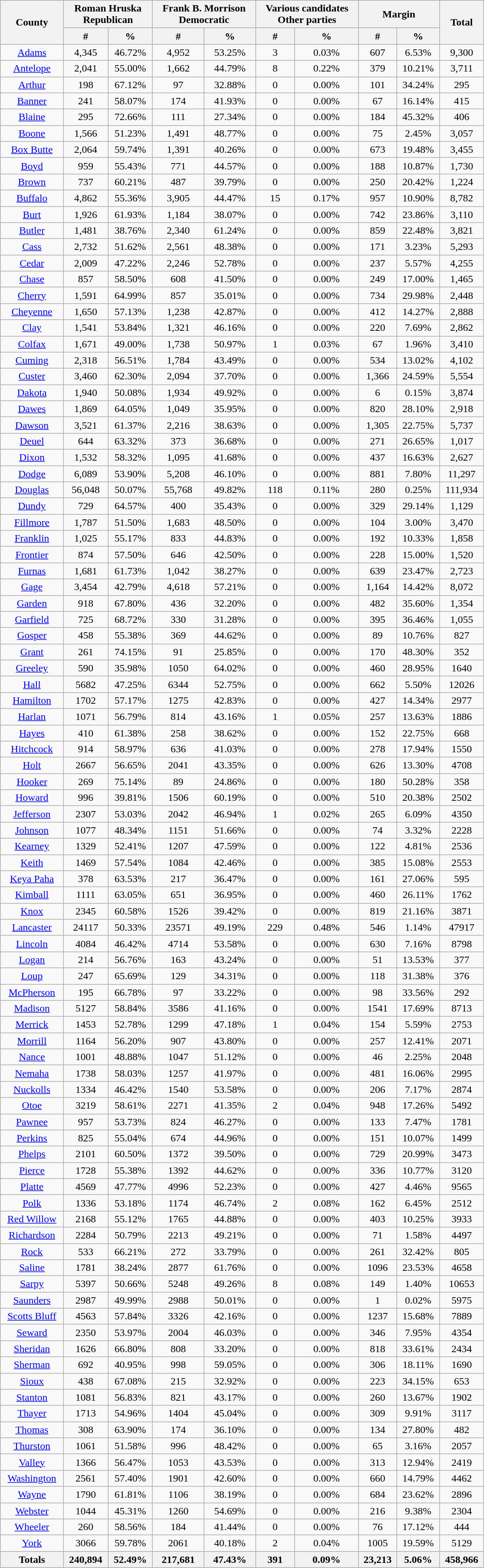<table width="60%" class="wikitable sortable">
<tr>
<th rowspan="2">County</th>
<th colspan="2">Roman Hruska<br>Republican</th>
<th colspan="2">Frank B. Morrison<br>Democratic</th>
<th colspan="2">Various candidates<br>Other parties</th>
<th colspan="2">Margin</th>
<th rowspan="2">Total</th>
</tr>
<tr>
<th style="text-align:center;" data-sort-type="number">#</th>
<th style="text-align:center;" data-sort-type="number">%</th>
<th style="text-align:center;" data-sort-type="number">#</th>
<th style="text-align:center;" data-sort-type="number">%</th>
<th style="text-align:center;" data-sort-type="number">#</th>
<th style="text-align:center;" data-sort-type="number">%</th>
<th style="text-align:center;" data-sort-type="number">#</th>
<th style="text-align:center;" data-sort-type="number">%</th>
</tr>
<tr style="text-align:center;">
<td><a href='#'>Adams</a></td>
<td>4,345</td>
<td>46.72%</td>
<td>4,952</td>
<td>53.25%</td>
<td>3</td>
<td>0.03%</td>
<td>607</td>
<td>6.53%</td>
<td>9,300</td>
</tr>
<tr style="text-align:center;">
<td><a href='#'>Antelope</a></td>
<td>2,041</td>
<td>55.00%</td>
<td>1,662</td>
<td>44.79%</td>
<td>8</td>
<td>0.22%</td>
<td>379</td>
<td>10.21%</td>
<td>3,711</td>
</tr>
<tr style="text-align:center;">
<td><a href='#'>Arthur</a></td>
<td>198</td>
<td>67.12%</td>
<td>97</td>
<td>32.88%</td>
<td>0</td>
<td>0.00%</td>
<td>101</td>
<td>34.24%</td>
<td>295</td>
</tr>
<tr style="text-align:center;">
<td><a href='#'>Banner</a></td>
<td>241</td>
<td>58.07%</td>
<td>174</td>
<td>41.93%</td>
<td>0</td>
<td>0.00%</td>
<td>67</td>
<td>16.14%</td>
<td>415</td>
</tr>
<tr style="text-align:center;">
<td><a href='#'>Blaine</a></td>
<td>295</td>
<td>72.66%</td>
<td>111</td>
<td>27.34%</td>
<td>0</td>
<td>0.00%</td>
<td>184</td>
<td>45.32%</td>
<td>406</td>
</tr>
<tr style="text-align:center;">
<td><a href='#'>Boone</a></td>
<td>1,566</td>
<td>51.23%</td>
<td>1,491</td>
<td>48.77%</td>
<td>0</td>
<td>0.00%</td>
<td>75</td>
<td>2.45%</td>
<td>3,057</td>
</tr>
<tr style="text-align:center;">
<td><a href='#'>Box Butte</a></td>
<td>2,064</td>
<td>59.74%</td>
<td>1,391</td>
<td>40.26%</td>
<td>0</td>
<td>0.00%</td>
<td>673</td>
<td>19.48%</td>
<td>3,455</td>
</tr>
<tr style="text-align:center;">
<td><a href='#'>Boyd</a></td>
<td>959</td>
<td>55.43%</td>
<td>771</td>
<td>44.57%</td>
<td>0</td>
<td>0.00%</td>
<td>188</td>
<td>10.87%</td>
<td>1,730</td>
</tr>
<tr style="text-align:center;">
<td><a href='#'>Brown</a></td>
<td>737</td>
<td>60.21%</td>
<td>487</td>
<td>39.79%</td>
<td>0</td>
<td>0.00%</td>
<td>250</td>
<td>20.42%</td>
<td>1,224</td>
</tr>
<tr style="text-align:center;">
<td><a href='#'>Buffalo</a></td>
<td>4,862</td>
<td>55.36%</td>
<td>3,905</td>
<td>44.47%</td>
<td>15</td>
<td>0.17%</td>
<td>957</td>
<td>10.90%</td>
<td>8,782</td>
</tr>
<tr style="text-align:center;">
<td><a href='#'>Burt</a></td>
<td>1,926</td>
<td>61.93%</td>
<td>1,184</td>
<td>38.07%</td>
<td>0</td>
<td>0.00%</td>
<td>742</td>
<td>23.86%</td>
<td>3,110</td>
</tr>
<tr style="text-align:center;">
<td><a href='#'>Butler</a></td>
<td>1,481</td>
<td>38.76%</td>
<td>2,340</td>
<td>61.24%</td>
<td>0</td>
<td>0.00%</td>
<td>859</td>
<td>22.48%</td>
<td>3,821</td>
</tr>
<tr style="text-align:center;">
<td><a href='#'>Cass</a></td>
<td>2,732</td>
<td>51.62%</td>
<td>2,561</td>
<td>48.38%</td>
<td>0</td>
<td>0.00%</td>
<td>171</td>
<td>3.23%</td>
<td>5,293</td>
</tr>
<tr style="text-align:center;">
<td><a href='#'>Cedar</a></td>
<td>2,009</td>
<td>47.22%</td>
<td>2,246</td>
<td>52.78%</td>
<td>0</td>
<td>0.00%</td>
<td>237</td>
<td>5.57%</td>
<td>4,255</td>
</tr>
<tr style="text-align:center;">
<td><a href='#'>Chase</a></td>
<td>857</td>
<td>58.50%</td>
<td>608</td>
<td>41.50%</td>
<td>0</td>
<td>0.00%</td>
<td>249</td>
<td>17.00%</td>
<td>1,465</td>
</tr>
<tr style="text-align:center;">
<td><a href='#'>Cherry</a></td>
<td>1,591</td>
<td>64.99%</td>
<td>857</td>
<td>35.01%</td>
<td>0</td>
<td>0.00%</td>
<td>734</td>
<td>29.98%</td>
<td>2,448</td>
</tr>
<tr style="text-align:center;">
<td><a href='#'>Cheyenne</a></td>
<td>1,650</td>
<td>57.13%</td>
<td>1,238</td>
<td>42.87%</td>
<td>0</td>
<td>0.00%</td>
<td>412</td>
<td>14.27%</td>
<td>2,888</td>
</tr>
<tr style="text-align:center;">
<td><a href='#'>Clay</a></td>
<td>1,541</td>
<td>53.84%</td>
<td>1,321</td>
<td>46.16%</td>
<td>0</td>
<td>0.00%</td>
<td>220</td>
<td>7.69%</td>
<td>2,862</td>
</tr>
<tr style="text-align:center;">
<td><a href='#'>Colfax</a></td>
<td>1,671</td>
<td>49.00%</td>
<td>1,738</td>
<td>50.97%</td>
<td>1</td>
<td>0.03%</td>
<td>67</td>
<td>1.96%</td>
<td>3,410</td>
</tr>
<tr style="text-align:center;">
<td><a href='#'>Cuming</a></td>
<td>2,318</td>
<td>56.51%</td>
<td>1,784</td>
<td>43.49%</td>
<td>0</td>
<td>0.00%</td>
<td>534</td>
<td>13.02%</td>
<td>4,102</td>
</tr>
<tr style="text-align:center;">
<td><a href='#'>Custer</a></td>
<td>3,460</td>
<td>62.30%</td>
<td>2,094</td>
<td>37.70%</td>
<td>0</td>
<td>0.00%</td>
<td>1,366</td>
<td>24.59%</td>
<td>5,554</td>
</tr>
<tr style="text-align:center;">
<td><a href='#'>Dakota</a></td>
<td>1,940</td>
<td>50.08%</td>
<td>1,934</td>
<td>49.92%</td>
<td>0</td>
<td>0.00%</td>
<td>6</td>
<td>0.15%</td>
<td>3,874</td>
</tr>
<tr style="text-align:center;">
<td><a href='#'>Dawes</a></td>
<td>1,869</td>
<td>64.05%</td>
<td>1,049</td>
<td>35.95%</td>
<td>0</td>
<td>0.00%</td>
<td>820</td>
<td>28.10%</td>
<td>2,918</td>
</tr>
<tr style="text-align:center;">
<td><a href='#'>Dawson</a></td>
<td>3,521</td>
<td>61.37%</td>
<td>2,216</td>
<td>38.63%</td>
<td>0</td>
<td>0.00%</td>
<td>1,305</td>
<td>22.75%</td>
<td>5,737</td>
</tr>
<tr style="text-align:center;">
<td><a href='#'>Deuel</a></td>
<td>644</td>
<td>63.32%</td>
<td>373</td>
<td>36.68%</td>
<td>0</td>
<td>0.00%</td>
<td>271</td>
<td>26.65%</td>
<td>1,017</td>
</tr>
<tr style="text-align:center;">
<td><a href='#'>Dixon</a></td>
<td>1,532</td>
<td>58.32%</td>
<td>1,095</td>
<td>41.68%</td>
<td>0</td>
<td>0.00%</td>
<td>437</td>
<td>16.63%</td>
<td>2,627</td>
</tr>
<tr style="text-align:center;">
<td><a href='#'>Dodge</a></td>
<td>6,089</td>
<td>53.90%</td>
<td>5,208</td>
<td>46.10%</td>
<td>0</td>
<td>0.00%</td>
<td>881</td>
<td>7.80%</td>
<td>11,297</td>
</tr>
<tr style="text-align:center;">
<td><a href='#'>Douglas</a></td>
<td>56,048</td>
<td>50.07%</td>
<td>55,768</td>
<td>49.82%</td>
<td>118</td>
<td>0.11%</td>
<td>280</td>
<td>0.25%</td>
<td>111,934</td>
</tr>
<tr style="text-align:center;">
<td><a href='#'>Dundy</a></td>
<td>729</td>
<td>64.57%</td>
<td>400</td>
<td>35.43%</td>
<td>0</td>
<td>0.00%</td>
<td>329</td>
<td>29.14%</td>
<td>1,129</td>
</tr>
<tr style="text-align:center;">
<td><a href='#'>Fillmore</a></td>
<td>1,787</td>
<td>51.50%</td>
<td>1,683</td>
<td>48.50%</td>
<td>0</td>
<td>0.00%</td>
<td>104</td>
<td>3.00%</td>
<td>3,470</td>
</tr>
<tr style="text-align:center;">
<td><a href='#'>Franklin</a></td>
<td>1,025</td>
<td>55.17%</td>
<td>833</td>
<td>44.83%</td>
<td>0</td>
<td>0.00%</td>
<td>192</td>
<td>10.33%</td>
<td>1,858</td>
</tr>
<tr style="text-align:center;">
<td><a href='#'>Frontier</a></td>
<td>874</td>
<td>57.50%</td>
<td>646</td>
<td>42.50%</td>
<td>0</td>
<td>0.00%</td>
<td>228</td>
<td>15.00%</td>
<td>1,520</td>
</tr>
<tr style="text-align:center;">
<td><a href='#'>Furnas</a></td>
<td>1,681</td>
<td>61.73%</td>
<td>1,042</td>
<td>38.27%</td>
<td>0</td>
<td>0.00%</td>
<td>639</td>
<td>23.47%</td>
<td>2,723</td>
</tr>
<tr style="text-align:center;">
<td><a href='#'>Gage</a></td>
<td>3,454</td>
<td>42.79%</td>
<td>4,618</td>
<td>57.21%</td>
<td>0</td>
<td>0.00%</td>
<td>1,164</td>
<td>14.42%</td>
<td>8,072</td>
</tr>
<tr style="text-align:center;">
<td><a href='#'>Garden</a></td>
<td>918</td>
<td>67.80%</td>
<td>436</td>
<td>32.20%</td>
<td>0</td>
<td>0.00%</td>
<td>482</td>
<td>35.60%</td>
<td>1,354</td>
</tr>
<tr style="text-align:center;">
<td><a href='#'>Garfield</a></td>
<td>725</td>
<td>68.72%</td>
<td>330</td>
<td>31.28%</td>
<td>0</td>
<td>0.00%</td>
<td>395</td>
<td>36.46%</td>
<td>1,055</td>
</tr>
<tr style="text-align:center;">
<td><a href='#'>Gosper</a></td>
<td>458</td>
<td>55.38%</td>
<td>369</td>
<td>44.62%</td>
<td>0</td>
<td>0.00%</td>
<td>89</td>
<td>10.76%</td>
<td>827</td>
</tr>
<tr style="text-align:center;">
<td><a href='#'>Grant</a></td>
<td>261</td>
<td>74.15%</td>
<td>91</td>
<td>25.85%</td>
<td>0</td>
<td>0.00%</td>
<td>170</td>
<td>48.30%</td>
<td>352</td>
</tr>
<tr style="text-align:center;">
<td><a href='#'>Greeley</a></td>
<td>590</td>
<td>35.98%</td>
<td>1050</td>
<td>64.02%</td>
<td>0</td>
<td>0.00%</td>
<td>460</td>
<td>28.95%</td>
<td>1640</td>
</tr>
<tr style="text-align:center;">
<td><a href='#'>Hall</a></td>
<td>5682</td>
<td>47.25%</td>
<td>6344</td>
<td>52.75%</td>
<td>0</td>
<td>0.00%</td>
<td>662</td>
<td>5.50%</td>
<td>12026</td>
</tr>
<tr style="text-align:center;">
<td><a href='#'>Hamilton</a></td>
<td>1702</td>
<td>57.17%</td>
<td>1275</td>
<td>42.83%</td>
<td>0</td>
<td>0.00%</td>
<td>427</td>
<td>14.34%</td>
<td>2977</td>
</tr>
<tr style="text-align:center;">
<td><a href='#'>Harlan</a></td>
<td>1071</td>
<td>56.79%</td>
<td>814</td>
<td>43.16%</td>
<td>1</td>
<td>0.05%</td>
<td>257</td>
<td>13.63%</td>
<td>1886</td>
</tr>
<tr style="text-align:center;">
<td><a href='#'>Hayes</a></td>
<td>410</td>
<td>61.38%</td>
<td>258</td>
<td>38.62%</td>
<td>0</td>
<td>0.00%</td>
<td>152</td>
<td>22.75%</td>
<td>668</td>
</tr>
<tr style="text-align:center;">
<td><a href='#'>Hitchcock</a></td>
<td>914</td>
<td>58.97%</td>
<td>636</td>
<td>41.03%</td>
<td>0</td>
<td>0.00%</td>
<td>278</td>
<td>17.94%</td>
<td>1550</td>
</tr>
<tr style="text-align:center;">
<td><a href='#'>Holt</a></td>
<td>2667</td>
<td>56.65%</td>
<td>2041</td>
<td>43.35%</td>
<td>0</td>
<td>0.00%</td>
<td>626</td>
<td>13.30%</td>
<td>4708</td>
</tr>
<tr style="text-align:center;">
<td><a href='#'>Hooker</a></td>
<td>269</td>
<td>75.14%</td>
<td>89</td>
<td>24.86%</td>
<td>0</td>
<td>0.00%</td>
<td>180</td>
<td>50.28%</td>
<td>358</td>
</tr>
<tr style="text-align:center;">
<td><a href='#'>Howard</a></td>
<td>996</td>
<td>39.81%</td>
<td>1506</td>
<td>60.19%</td>
<td>0</td>
<td>0.00%</td>
<td>510</td>
<td>20.38%</td>
<td>2502</td>
</tr>
<tr style="text-align:center;">
<td><a href='#'>Jefferson</a></td>
<td>2307</td>
<td>53.03%</td>
<td>2042</td>
<td>46.94%</td>
<td>1</td>
<td>0.02%</td>
<td>265</td>
<td>6.09%</td>
<td>4350</td>
</tr>
<tr style="text-align:center;">
<td><a href='#'>Johnson</a></td>
<td>1077</td>
<td>48.34%</td>
<td>1151</td>
<td>51.66%</td>
<td>0</td>
<td>0.00%</td>
<td>74</td>
<td>3.32%</td>
<td>2228</td>
</tr>
<tr style="text-align:center;">
<td><a href='#'>Kearney</a></td>
<td>1329</td>
<td>52.41%</td>
<td>1207</td>
<td>47.59%</td>
<td>0</td>
<td>0.00%</td>
<td>122</td>
<td>4.81%</td>
<td>2536</td>
</tr>
<tr style="text-align:center;">
<td><a href='#'>Keith</a></td>
<td>1469</td>
<td>57.54%</td>
<td>1084</td>
<td>42.46%</td>
<td>0</td>
<td>0.00%</td>
<td>385</td>
<td>15.08%</td>
<td>2553</td>
</tr>
<tr style="text-align:center;">
<td><a href='#'>Keya Paha</a></td>
<td>378</td>
<td>63.53%</td>
<td>217</td>
<td>36.47%</td>
<td>0</td>
<td>0.00%</td>
<td>161</td>
<td>27.06%</td>
<td>595</td>
</tr>
<tr style="text-align:center;">
<td><a href='#'>Kimball</a></td>
<td>1111</td>
<td>63.05%</td>
<td>651</td>
<td>36.95%</td>
<td>0</td>
<td>0.00%</td>
<td>460</td>
<td>26.11%</td>
<td>1762</td>
</tr>
<tr style="text-align:center;">
<td><a href='#'>Knox</a></td>
<td>2345</td>
<td>60.58%</td>
<td>1526</td>
<td>39.42%</td>
<td>0</td>
<td>0.00%</td>
<td>819</td>
<td>21.16%</td>
<td>3871</td>
</tr>
<tr style="text-align:center;">
<td><a href='#'>Lancaster</a></td>
<td>24117</td>
<td>50.33%</td>
<td>23571</td>
<td>49.19%</td>
<td>229</td>
<td>0.48%</td>
<td>546</td>
<td>1.14%</td>
<td>47917</td>
</tr>
<tr style="text-align:center;">
<td><a href='#'>Lincoln</a></td>
<td>4084</td>
<td>46.42%</td>
<td>4714</td>
<td>53.58%</td>
<td>0</td>
<td>0.00%</td>
<td>630</td>
<td>7.16%</td>
<td>8798</td>
</tr>
<tr style="text-align:center;">
<td><a href='#'>Logan</a></td>
<td>214</td>
<td>56.76%</td>
<td>163</td>
<td>43.24%</td>
<td>0</td>
<td>0.00%</td>
<td>51</td>
<td>13.53%</td>
<td>377</td>
</tr>
<tr style="text-align:center;">
<td><a href='#'>Loup</a></td>
<td>247</td>
<td>65.69%</td>
<td>129</td>
<td>34.31%</td>
<td>0</td>
<td>0.00%</td>
<td>118</td>
<td>31.38%</td>
<td>376</td>
</tr>
<tr style="text-align:center;">
<td><a href='#'>McPherson</a></td>
<td>195</td>
<td>66.78%</td>
<td>97</td>
<td>33.22%</td>
<td>0</td>
<td>0.00%</td>
<td>98</td>
<td>33.56%</td>
<td>292</td>
</tr>
<tr style="text-align:center;">
<td><a href='#'>Madison</a></td>
<td>5127</td>
<td>58.84%</td>
<td>3586</td>
<td>41.16%</td>
<td>0</td>
<td>0.00%</td>
<td>1541</td>
<td>17.69%</td>
<td>8713</td>
</tr>
<tr style="text-align:center;">
<td><a href='#'>Merrick</a></td>
<td>1453</td>
<td>52.78%</td>
<td>1299</td>
<td>47.18%</td>
<td>1</td>
<td>0.04%</td>
<td>154</td>
<td>5.59%</td>
<td>2753</td>
</tr>
<tr style="text-align:center;">
<td><a href='#'>Morrill</a></td>
<td>1164</td>
<td>56.20%</td>
<td>907</td>
<td>43.80%</td>
<td>0</td>
<td>0.00%</td>
<td>257</td>
<td>12.41%</td>
<td>2071</td>
</tr>
<tr style="text-align:center;">
<td><a href='#'>Nance</a></td>
<td>1001</td>
<td>48.88%</td>
<td>1047</td>
<td>51.12%</td>
<td>0</td>
<td>0.00%</td>
<td>46</td>
<td>2.25%</td>
<td>2048</td>
</tr>
<tr style="text-align:center;">
<td><a href='#'>Nemaha</a></td>
<td>1738</td>
<td>58.03%</td>
<td>1257</td>
<td>41.97%</td>
<td>0</td>
<td>0.00%</td>
<td>481</td>
<td>16.06%</td>
<td>2995</td>
</tr>
<tr style="text-align:center;">
<td><a href='#'>Nuckolls</a></td>
<td>1334</td>
<td>46.42%</td>
<td>1540</td>
<td>53.58%</td>
<td>0</td>
<td>0.00%</td>
<td>206</td>
<td>7.17%</td>
<td>2874</td>
</tr>
<tr style="text-align:center;">
<td><a href='#'>Otoe</a></td>
<td>3219</td>
<td>58.61%</td>
<td>2271</td>
<td>41.35%</td>
<td>2</td>
<td>0.04%</td>
<td>948</td>
<td>17.26%</td>
<td>5492</td>
</tr>
<tr style="text-align:center;">
<td><a href='#'>Pawnee</a></td>
<td>957</td>
<td>53.73%</td>
<td>824</td>
<td>46.27%</td>
<td>0</td>
<td>0.00%</td>
<td>133</td>
<td>7.47%</td>
<td>1781</td>
</tr>
<tr style="text-align:center;">
<td><a href='#'>Perkins</a></td>
<td>825</td>
<td>55.04%</td>
<td>674</td>
<td>44.96%</td>
<td>0</td>
<td>0.00%</td>
<td>151</td>
<td>10.07%</td>
<td>1499</td>
</tr>
<tr style="text-align:center;">
<td><a href='#'>Phelps</a></td>
<td>2101</td>
<td>60.50%</td>
<td>1372</td>
<td>39.50%</td>
<td>0</td>
<td>0.00%</td>
<td>729</td>
<td>20.99%</td>
<td>3473</td>
</tr>
<tr style="text-align:center;">
<td><a href='#'>Pierce</a></td>
<td>1728</td>
<td>55.38%</td>
<td>1392</td>
<td>44.62%</td>
<td>0</td>
<td>0.00%</td>
<td>336</td>
<td>10.77%</td>
<td>3120</td>
</tr>
<tr style="text-align:center;">
<td><a href='#'>Platte</a></td>
<td>4569</td>
<td>47.77%</td>
<td>4996</td>
<td>52.23%</td>
<td>0</td>
<td>0.00%</td>
<td>427</td>
<td>4.46%</td>
<td>9565</td>
</tr>
<tr style="text-align:center;">
<td><a href='#'>Polk</a></td>
<td>1336</td>
<td>53.18%</td>
<td>1174</td>
<td>46.74%</td>
<td>2</td>
<td>0.08%</td>
<td>162</td>
<td>6.45%</td>
<td>2512</td>
</tr>
<tr style="text-align:center;">
<td><a href='#'>Red Willow</a></td>
<td>2168</td>
<td>55.12%</td>
<td>1765</td>
<td>44.88%</td>
<td>0</td>
<td>0.00%</td>
<td>403</td>
<td>10.25%</td>
<td>3933</td>
</tr>
<tr style="text-align:center;">
<td><a href='#'>Richardson</a></td>
<td>2284</td>
<td>50.79%</td>
<td>2213</td>
<td>49.21%</td>
<td>0</td>
<td>0.00%</td>
<td>71</td>
<td>1.58%</td>
<td>4497</td>
</tr>
<tr style="text-align:center;">
<td><a href='#'>Rock</a></td>
<td>533</td>
<td>66.21%</td>
<td>272</td>
<td>33.79%</td>
<td>0</td>
<td>0.00%</td>
<td>261</td>
<td>32.42%</td>
<td>805</td>
</tr>
<tr style="text-align:center;">
<td><a href='#'>Saline</a></td>
<td>1781</td>
<td>38.24%</td>
<td>2877</td>
<td>61.76%</td>
<td>0</td>
<td>0.00%</td>
<td>1096</td>
<td>23.53%</td>
<td>4658</td>
</tr>
<tr style="text-align:center;">
<td><a href='#'>Sarpy</a></td>
<td>5397</td>
<td>50.66%</td>
<td>5248</td>
<td>49.26%</td>
<td>8</td>
<td>0.08%</td>
<td>149</td>
<td>1.40%</td>
<td>10653</td>
</tr>
<tr style="text-align:center;">
<td><a href='#'>Saunders</a></td>
<td>2987</td>
<td>49.99%</td>
<td>2988</td>
<td>50.01%</td>
<td>0</td>
<td>0.00%</td>
<td>1</td>
<td>0.02%</td>
<td>5975</td>
</tr>
<tr style="text-align:center;">
<td><a href='#'>Scotts Bluff</a></td>
<td>4563</td>
<td>57.84%</td>
<td>3326</td>
<td>42.16%</td>
<td>0</td>
<td>0.00%</td>
<td>1237</td>
<td>15.68%</td>
<td>7889</td>
</tr>
<tr style="text-align:center;">
<td><a href='#'>Seward</a></td>
<td>2350</td>
<td>53.97%</td>
<td>2004</td>
<td>46.03%</td>
<td>0</td>
<td>0.00%</td>
<td>346</td>
<td>7.95%</td>
<td>4354</td>
</tr>
<tr style="text-align:center;">
<td><a href='#'>Sheridan</a></td>
<td>1626</td>
<td>66.80%</td>
<td>808</td>
<td>33.20%</td>
<td>0</td>
<td>0.00%</td>
<td>818</td>
<td>33.61%</td>
<td>2434</td>
</tr>
<tr style="text-align:center;">
<td><a href='#'>Sherman</a></td>
<td>692</td>
<td>40.95%</td>
<td>998</td>
<td>59.05%</td>
<td>0</td>
<td>0.00%</td>
<td>306</td>
<td>18.11%</td>
<td>1690</td>
</tr>
<tr style="text-align:center;">
<td><a href='#'>Sioux</a></td>
<td>438</td>
<td>67.08%</td>
<td>215</td>
<td>32.92%</td>
<td>0</td>
<td>0.00%</td>
<td>223</td>
<td>34.15%</td>
<td>653</td>
</tr>
<tr style="text-align:center;">
<td><a href='#'>Stanton</a></td>
<td>1081</td>
<td>56.83%</td>
<td>821</td>
<td>43.17%</td>
<td>0</td>
<td>0.00%</td>
<td>260</td>
<td>13.67%</td>
<td>1902</td>
</tr>
<tr style="text-align:center;">
<td><a href='#'>Thayer</a></td>
<td>1713</td>
<td>54.96%</td>
<td>1404</td>
<td>45.04%</td>
<td>0</td>
<td>0.00%</td>
<td>309</td>
<td>9.91%</td>
<td>3117</td>
</tr>
<tr style="text-align:center;">
<td><a href='#'>Thomas</a></td>
<td>308</td>
<td>63.90%</td>
<td>174</td>
<td>36.10%</td>
<td>0</td>
<td>0.00%</td>
<td>134</td>
<td>27.80%</td>
<td>482</td>
</tr>
<tr style="text-align:center;">
<td><a href='#'>Thurston</a></td>
<td>1061</td>
<td>51.58%</td>
<td>996</td>
<td>48.42%</td>
<td>0</td>
<td>0.00%</td>
<td>65</td>
<td>3.16%</td>
<td>2057</td>
</tr>
<tr style="text-align:center;">
<td><a href='#'>Valley</a></td>
<td>1366</td>
<td>56.47%</td>
<td>1053</td>
<td>43.53%</td>
<td>0</td>
<td>0.00%</td>
<td>313</td>
<td>12.94%</td>
<td>2419</td>
</tr>
<tr style="text-align:center;">
<td><a href='#'>Washington</a></td>
<td>2561</td>
<td>57.40%</td>
<td>1901</td>
<td>42.60%</td>
<td>0</td>
<td>0.00%</td>
<td>660</td>
<td>14.79%</td>
<td>4462</td>
</tr>
<tr style="text-align:center;">
<td><a href='#'>Wayne</a></td>
<td>1790</td>
<td>61.81%</td>
<td>1106</td>
<td>38.19%</td>
<td>0</td>
<td>0.00%</td>
<td>684</td>
<td>23.62%</td>
<td>2896</td>
</tr>
<tr style="text-align:center;">
<td><a href='#'>Webster</a></td>
<td>1044</td>
<td>45.31%</td>
<td>1260</td>
<td>54.69%</td>
<td>0</td>
<td>0.00%</td>
<td>216</td>
<td>9.38%</td>
<td>2304</td>
</tr>
<tr style="text-align:center;">
<td><a href='#'>Wheeler</a></td>
<td>260</td>
<td>58.56%</td>
<td>184</td>
<td>41.44%</td>
<td>0</td>
<td>0.00%</td>
<td>76</td>
<td>17.12%</td>
<td>444</td>
</tr>
<tr style="text-align:center;">
<td><a href='#'>York</a></td>
<td>3066</td>
<td>59.78%</td>
<td>2061</td>
<td>40.18%</td>
<td>2</td>
<td>0.04%</td>
<td>1005</td>
<td>19.59%</td>
<td>5129</td>
</tr>
<tr>
<th>Totals</th>
<th>240,894</th>
<th>52.49%</th>
<th>217,681</th>
<th>47.43%</th>
<th>391</th>
<th>0.09%</th>
<th>23,213</th>
<th>5.06%</th>
<th>458,966</th>
</tr>
</table>
